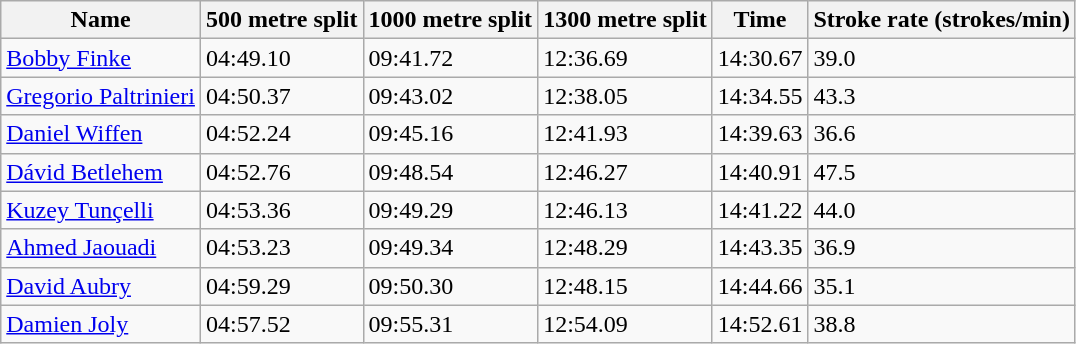<table class="wikitable sortable mw-collapsible">
<tr>
<th scope="col">Name</th>
<th scope="col">500 metre split</th>
<th scope="col">1000 metre split</th>
<th scope="col">1300 metre split</th>
<th scope="col">Time</th>
<th scope="col">Stroke rate (strokes/min)</th>
</tr>
<tr>
<td><a href='#'>Bobby Finke</a></td>
<td>04:49.10</td>
<td>09:41.72</td>
<td>12:36.69</td>
<td>14:30.67</td>
<td>39.0</td>
</tr>
<tr>
<td><a href='#'>Gregorio Paltrinieri</a></td>
<td>04:50.37</td>
<td>09:43.02</td>
<td>12:38.05</td>
<td>14:34.55</td>
<td>43.3</td>
</tr>
<tr>
<td><a href='#'>Daniel Wiffen</a></td>
<td>04:52.24</td>
<td>09:45.16</td>
<td>12:41.93</td>
<td>14:39.63</td>
<td>36.6</td>
</tr>
<tr>
<td><a href='#'>Dávid Betlehem</a></td>
<td>04:52.76</td>
<td>09:48.54</td>
<td>12:46.27</td>
<td>14:40.91</td>
<td>47.5</td>
</tr>
<tr>
<td><a href='#'>Kuzey Tunçelli</a></td>
<td>04:53.36</td>
<td>09:49.29</td>
<td>12:46.13</td>
<td>14:41.22</td>
<td>44.0</td>
</tr>
<tr>
<td><a href='#'>Ahmed Jaouadi</a></td>
<td>04:53.23</td>
<td>09:49.34</td>
<td>12:48.29</td>
<td>14:43.35</td>
<td>36.9</td>
</tr>
<tr>
<td><a href='#'>David Aubry</a></td>
<td>04:59.29</td>
<td>09:50.30</td>
<td>12:48.15</td>
<td>14:44.66</td>
<td>35.1</td>
</tr>
<tr>
<td><a href='#'>Damien Joly</a></td>
<td>04:57.52</td>
<td>09:55.31</td>
<td>12:54.09</td>
<td>14:52.61</td>
<td>38.8</td>
</tr>
</table>
